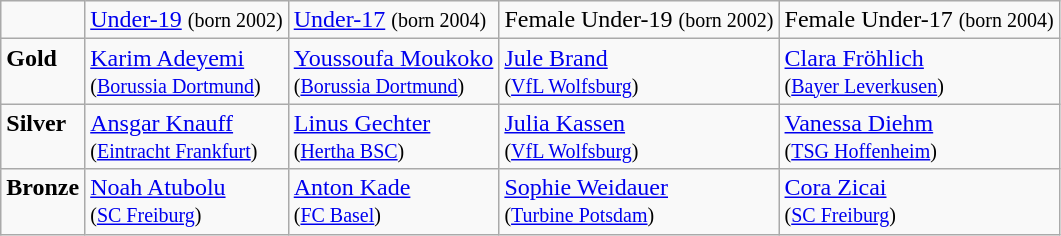<table class="wikitable">
<tr>
<td></td>
<td><a href='#'>Under-19</a> <small>(born 2002)</small></td>
<td><a href='#'>Under-17</a> <small>(born 2004)</small></td>
<td>Female Under-19 <small>(born 2002)</small></td>
<td>Female Under-17 <small>(born 2004)</small></td>
</tr>
<tr>
<td valign="top"><strong>Gold</strong></td>
<td><a href='#'>Karim Adeyemi</a> <br><small>(<a href='#'>Borussia Dortmund</a>)</small></td>
<td><a href='#'>Youssoufa Moukoko</a> <br><small>(<a href='#'>Borussia Dortmund</a>)</small></td>
<td><a href='#'>Jule Brand</a> <br><small>(<a href='#'>VfL Wolfsburg</a>)</small></td>
<td><a href='#'>Clara Fröhlich</a> <br><small>(<a href='#'>Bayer Leverkusen</a>)</small></td>
</tr>
<tr>
<td valign="top"><strong>Silver</strong></td>
<td><a href='#'>Ansgar Knauff</a> <br><small>(<a href='#'>Eintracht Frankfurt</a>)</small></td>
<td><a href='#'>Linus Gechter</a> <br><small>(<a href='#'>Hertha BSC</a>)</small></td>
<td><a href='#'>Julia Kassen</a> <br><small>(<a href='#'>VfL Wolfsburg</a>)</small></td>
<td><a href='#'>Vanessa Diehm</a> <br><small>(<a href='#'>TSG Hoffenheim</a>)</small></td>
</tr>
<tr>
<td valign="top"><strong>Bronze</strong></td>
<td><a href='#'>Noah Atubolu</a> <br><small>(<a href='#'>SC Freiburg</a>)</small></td>
<td><a href='#'>Anton Kade</a> <br><small>(<a href='#'>FC Basel</a>)</small></td>
<td><a href='#'>Sophie Weidauer</a> <br><small>(<a href='#'>Turbine Potsdam</a>)</small></td>
<td><a href='#'>Cora Zicai</a> <br><small>(<a href='#'>SC Freiburg</a>)</small></td>
</tr>
</table>
